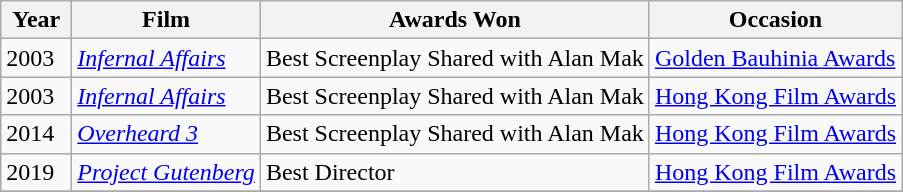<table class="wikitable">
<tr>
<th align="left" valign="top" width="40">Year</th>
<th align="left" valign="top">Film</th>
<th align="left" valign="top">Awards Won</th>
<th align="left" valign="top">Occasion</th>
</tr>
<tr>
<td align="left" valign="top">2003</td>
<td align="left" valign="top"><em><a href='#'>Infernal Affairs</a></em></td>
<td align="left" valign="top">Best Screenplay  Shared with Alan Mak</td>
<td align="left" valign="top"><a href='#'>Golden Bauhinia Awards</a></td>
</tr>
<tr>
<td align="left" valign="top">2003</td>
<td align="left" valign="top"><em><a href='#'>Infernal Affairs</a></em></td>
<td align="left" valign="top">Best Screenplay  Shared with Alan Mak</td>
<td align="left" valign="top"><a href='#'>Hong Kong Film Awards</a></td>
</tr>
<tr>
<td align="left" valign="top">2014</td>
<td align="left" valign="top"><em><a href='#'>Overheard 3</a></em></td>
<td align="left" valign="top">Best Screenplay  Shared with Alan Mak</td>
<td align="left" valign="top"><a href='#'>Hong Kong Film Awards</a></td>
</tr>
<tr>
<td align="left" valign="top">2019</td>
<td align="left" valign="top"><em><a href='#'>Project Gutenberg</a></em></td>
<td align="left" valign="top">Best Director </td>
<td align="left" valign="top"><a href='#'>Hong Kong Film Awards</a></td>
</tr>
<tr>
</tr>
</table>
